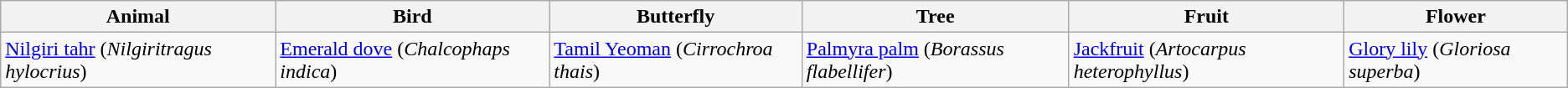<table class="wikitable" style="text-align:left;" style="font-size: 85%">
<tr>
<th>Animal</th>
<th>Bird</th>
<th>Butterfly</th>
<th>Tree</th>
<th>Fruit</th>
<th>Flower</th>
</tr>
<tr>
<td><a href='#'>Nilgiri tahr</a> (<em>Nilgiritragus hylocrius</em>)</td>
<td><a href='#'>Emerald dove</a> (<em>Chalcophaps indica</em>)</td>
<td><a href='#'>Tamil Yeoman</a> (<em>Cirrochroa thais</em>)</td>
<td><a href='#'>Palmyra palm</a> (<em>Borassus flabellifer</em>)</td>
<td><a href='#'>Jackfruit</a> (<em>Artocarpus heterophyllus</em>)</td>
<td><a href='#'>Glory lily</a> (<em>Gloriosa superba</em>)</td>
</tr>
</table>
